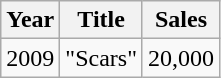<table class="wikitable">
<tr>
<th>Year</th>
<th>Title</th>
<th>Sales</th>
</tr>
<tr>
<td>2009</td>
<td>"Scars"</td>
<td>20,000</td>
</tr>
</table>
